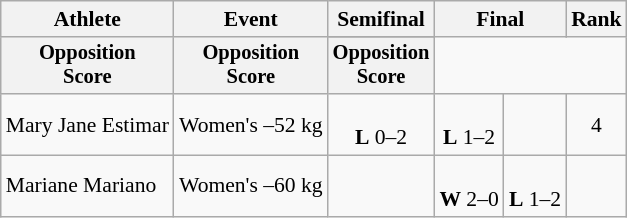<table class=wikitable style=font-size:90%;text-align:center>
<tr>
<th rowspan=2>Athlete</th>
<th rowspan=2>Event</th>
<th>Semifinal</th>
<th colspan=2>Final</th>
<th rowspan=2>Rank</th>
</tr>
<tr>
</tr>
<tr style=font-size:95%>
<th>Opposition<br>Score</th>
<th>Opposition<br>Score</th>
<th>Opposition<br>Score</th>
</tr>
<tr>
<td align=left>Mary Jane Estimar</td>
<td align=left>Women's –52 kg</td>
<td><br><strong>L</strong> 0–2</td>
<td><br><strong>L</strong> 1–2</td>
<td></td>
<td>4</td>
</tr>
<tr>
<td align=left>Mariane Mariano</td>
<td align=left>Women's –60 kg</td>
<td></td>
<td><br><strong>W</strong> 2–0</td>
<td><br><strong>L</strong> 1–2</td>
<td></td>
</tr>
</table>
